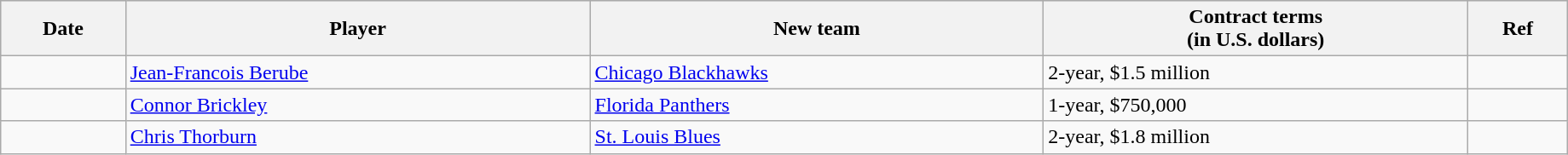<table class="wikitable" width=97%>
<tr style="background:#ddd; text-align:center;">
<th>Date</th>
<th>Player</th>
<th>New team</th>
<th>Contract terms<br>(in U.S. dollars)</th>
<th>Ref</th>
</tr>
<tr>
<td></td>
<td><a href='#'>Jean-Francois Berube</a></td>
<td><a href='#'>Chicago Blackhawks</a></td>
<td>2-year, $1.5 million</td>
<td></td>
</tr>
<tr>
<td></td>
<td><a href='#'>Connor Brickley</a></td>
<td><a href='#'>Florida Panthers</a></td>
<td>1-year, $750,000</td>
<td></td>
</tr>
<tr>
<td></td>
<td><a href='#'>Chris Thorburn</a></td>
<td><a href='#'>St. Louis Blues</a></td>
<td>2-year, $1.8 million</td>
<td></td>
</tr>
</table>
